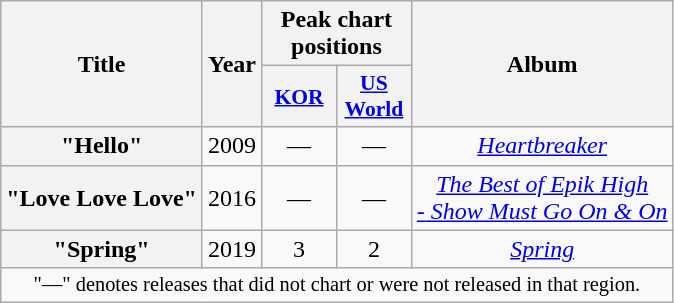<table class="wikitable plainrowheaders" style="text-align:center">
<tr>
<th scope="col" rowspan="2">Title</th>
<th scope="col" rowspan="2">Year</th>
<th scope="col" colspan="2">Peak chart positions</th>
<th scope="col" rowspan="2">Album</th>
</tr>
<tr>
<th scope="col" style="font-size:90%; width:3em"><a href='#'>KOR</a><br></th>
<th scope="col" style="font-size:90%; width:3em"><a href='#'>US<br>World</a><br></th>
</tr>
<tr>
<th scope="row">"Hello"<br></th>
<td>2009</td>
<td>—</td>
<td>—</td>
<td><em><a href='#'>Heartbreaker</a></em></td>
</tr>
<tr>
<th scope="row">"Love Love Love" <br></th>
<td>2016</td>
<td>—</td>
<td>—</td>
<td><em><a href='#'>The Best of Epik High<br>- Show Must Go On & On</a></em></td>
</tr>
<tr>
<th scope="row">"Spring"<br></th>
<td>2019</td>
<td>3</td>
<td>2</td>
<td><em><a href='#'>Spring</a></em></td>
</tr>
<tr>
<td colspan="5" style="font-size:85%; text-align:center">"—" denotes releases that did not chart or were not released in that region.</td>
</tr>
</table>
